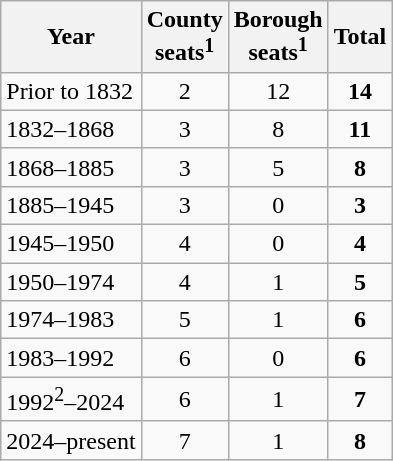<table class="wikitable">
<tr>
<th>Year</th>
<th>County<br>seats<strong><sup>1</sup></strong></th>
<th>Borough<br>seats<sup>1</sup></th>
<th>Total</th>
</tr>
<tr>
<td>Prior to 1832</td>
<td align="center">2</td>
<td align="center">12</td>
<td align="center"><strong>14</strong></td>
</tr>
<tr>
<td>1832–1868</td>
<td align="center">3</td>
<td align="center">8</td>
<td align="center"><strong>11</strong></td>
</tr>
<tr>
<td>1868–1885</td>
<td align="center">3</td>
<td align="center">5</td>
<td align="center"><strong>8</strong></td>
</tr>
<tr>
<td>1885–1945</td>
<td align="center">3</td>
<td align="center">0</td>
<td align="center"><strong>3</strong></td>
</tr>
<tr>
<td>1945–1950</td>
<td align="center">4</td>
<td align="center">0</td>
<td align="center"><strong>4</strong></td>
</tr>
<tr>
<td>1950–1974</td>
<td align="center">4</td>
<td align="center">1</td>
<td align="center"><strong>5</strong></td>
</tr>
<tr>
<td>1974–1983</td>
<td align="center">5</td>
<td align="center">1</td>
<td align="center"><strong>6</strong></td>
</tr>
<tr>
<td>1983–1992</td>
<td align="center">6</td>
<td align="center">0</td>
<td align="center"><strong>6</strong></td>
</tr>
<tr>
<td>1992<sup>2</sup>–2024</td>
<td align="center">6</td>
<td align="center">1</td>
<td align="center"><strong>7</strong></td>
</tr>
<tr>
<td>2024–present</td>
<td align="center">7</td>
<td align="center">1</td>
<td align="center"><strong>8</strong></td>
</tr>
</table>
